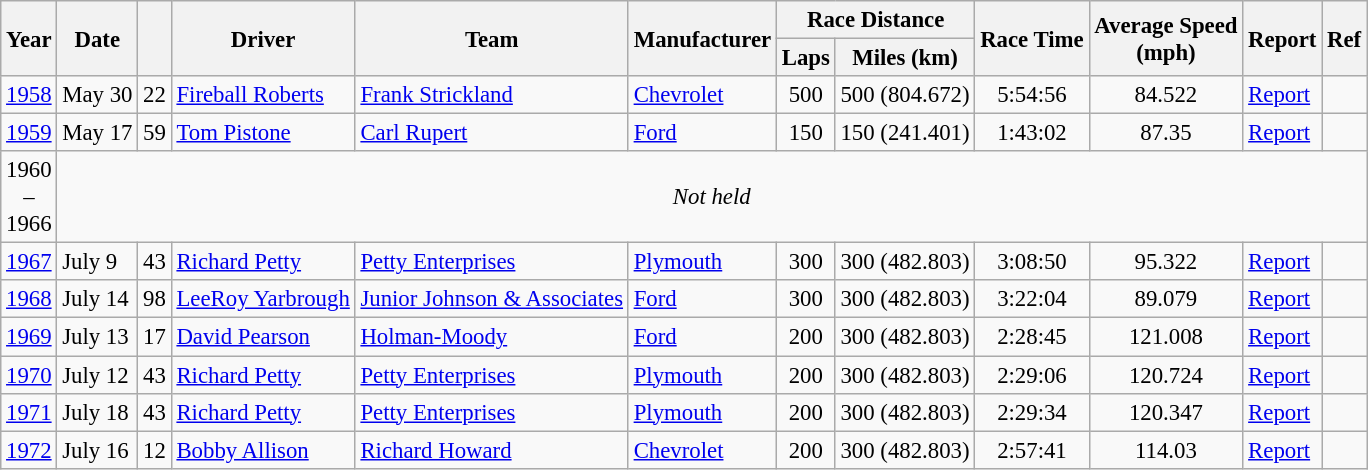<table class="wikitable" style="font-size: 95%;">
<tr>
<th rowspan="2">Year</th>
<th rowspan="2">Date</th>
<th rowspan="2"></th>
<th rowspan="2">Driver</th>
<th rowspan="2">Team</th>
<th rowspan="2">Manufacturer</th>
<th colspan="2">Race Distance</th>
<th rowspan="2">Race Time</th>
<th rowspan="2">Average Speed<br>(mph)</th>
<th rowspan="2">Report</th>
<th rowspan="2">Ref</th>
</tr>
<tr>
<th>Laps</th>
<th>Miles (km)</th>
</tr>
<tr>
<td><a href='#'>1958</a></td>
<td>May 30</td>
<td align="center">22</td>
<td><a href='#'>Fireball Roberts</a></td>
<td><a href='#'>Frank Strickland</a></td>
<td><a href='#'>Chevrolet</a></td>
<td align="center">500</td>
<td align="center">500 (804.672)</td>
<td align="center">5:54:56</td>
<td align="center">84.522</td>
<td><a href='#'>Report</a></td>
<td></td>
</tr>
<tr>
<td><a href='#'>1959</a></td>
<td>May 17</td>
<td align="center">59</td>
<td><a href='#'>Tom Pistone</a></td>
<td><a href='#'>Carl Rupert</a></td>
<td><a href='#'>Ford</a></td>
<td align="center">150</td>
<td align="center">150 (241.401)</td>
<td align="center">1:43:02</td>
<td align="center">87.35</td>
<td><a href='#'>Report</a></td>
<td></td>
</tr>
<tr>
<td align=center>1960<br>–<br>1966</td>
<td colspan=11 align=center><em>Not held</em></td>
</tr>
<tr>
<td><a href='#'>1967</a></td>
<td>July 9</td>
<td align="center">43</td>
<td><a href='#'>Richard Petty</a></td>
<td><a href='#'>Petty Enterprises</a></td>
<td><a href='#'>Plymouth</a></td>
<td align="center">300</td>
<td align="center">300 (482.803)</td>
<td align="center">3:08:50</td>
<td align="center">95.322</td>
<td><a href='#'>Report</a></td>
<td></td>
</tr>
<tr>
<td><a href='#'>1968</a></td>
<td>July 14</td>
<td align="center">98</td>
<td><a href='#'>LeeRoy Yarbrough</a></td>
<td><a href='#'>Junior Johnson & Associates</a></td>
<td><a href='#'>Ford</a></td>
<td align="center">300</td>
<td align="center">300 (482.803)</td>
<td align="center">3:22:04</td>
<td align="center">89.079</td>
<td><a href='#'>Report</a></td>
<td></td>
</tr>
<tr>
<td><a href='#'>1969</a></td>
<td>July 13</td>
<td align="center">17</td>
<td><a href='#'>David Pearson</a></td>
<td><a href='#'>Holman-Moody</a></td>
<td><a href='#'>Ford</a></td>
<td align="center">200</td>
<td align="center">300 (482.803)</td>
<td align="center">2:28:45</td>
<td align="center">121.008</td>
<td><a href='#'>Report</a></td>
<td></td>
</tr>
<tr>
<td><a href='#'>1970</a></td>
<td>July 12</td>
<td align="center">43</td>
<td><a href='#'>Richard Petty</a></td>
<td><a href='#'>Petty Enterprises</a></td>
<td><a href='#'>Plymouth</a></td>
<td align="center">200</td>
<td align="center">300 (482.803)</td>
<td align="center">2:29:06</td>
<td align="center">120.724</td>
<td><a href='#'>Report</a></td>
<td></td>
</tr>
<tr>
<td><a href='#'>1971</a></td>
<td>July 18</td>
<td align="center">43</td>
<td><a href='#'>Richard Petty</a></td>
<td><a href='#'>Petty Enterprises</a></td>
<td><a href='#'>Plymouth</a></td>
<td align="center">200</td>
<td align="center">300 (482.803)</td>
<td align="center">2:29:34</td>
<td align="center">120.347</td>
<td><a href='#'>Report</a></td>
<td></td>
</tr>
<tr>
<td><a href='#'>1972</a></td>
<td>July 16</td>
<td align="center">12</td>
<td><a href='#'>Bobby Allison</a></td>
<td><a href='#'>Richard Howard</a></td>
<td><a href='#'>Chevrolet</a></td>
<td align="center">200</td>
<td align="center">300 (482.803)</td>
<td align="center">2:57:41</td>
<td align="center">114.03</td>
<td><a href='#'>Report</a></td>
<td></td>
</tr>
</table>
